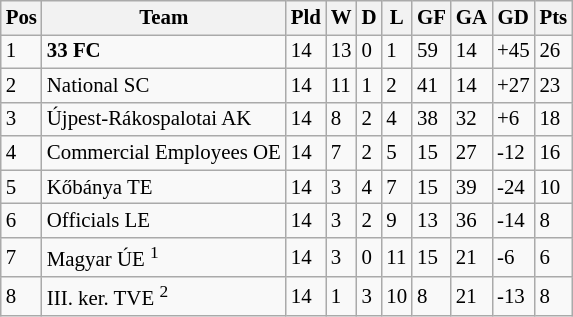<table class="wikitable sortable mw-collapsible" style=" font-size: 87%;">
<tr>
<th>Pos</th>
<th>Team</th>
<th>Pld</th>
<th>W</th>
<th>D</th>
<th>L</th>
<th>GF</th>
<th>GA</th>
<th>GD</th>
<th>Pts</th>
</tr>
<tr>
<td>1</td>
<td><strong>33 FC</strong></td>
<td>14</td>
<td>13</td>
<td>0</td>
<td>1</td>
<td>59</td>
<td>14</td>
<td>+45</td>
<td>26</td>
</tr>
<tr>
<td>2</td>
<td>National SC</td>
<td>14</td>
<td>11</td>
<td>1</td>
<td>2</td>
<td>41</td>
<td>14</td>
<td>+27</td>
<td>23</td>
</tr>
<tr>
<td>3</td>
<td>Újpest-Rákospalotai AK</td>
<td>14</td>
<td>8</td>
<td>2</td>
<td>4</td>
<td>38</td>
<td>32</td>
<td>+6</td>
<td>18</td>
</tr>
<tr>
<td>4</td>
<td>Commercial Employees OE</td>
<td>14</td>
<td>7</td>
<td>2</td>
<td>5</td>
<td>15</td>
<td>27</td>
<td>-12</td>
<td>16</td>
</tr>
<tr>
<td>5</td>
<td>Kőbánya TE</td>
<td>14</td>
<td>3</td>
<td>4</td>
<td>7</td>
<td>15</td>
<td>39</td>
<td>-24</td>
<td>10</td>
</tr>
<tr>
<td>6</td>
<td>Officials LE</td>
<td>14</td>
<td>3</td>
<td>2</td>
<td>9</td>
<td>13</td>
<td>36</td>
<td>-14</td>
<td>8</td>
</tr>
<tr>
<td>7</td>
<td>Magyar ÚE <sup>1</sup></td>
<td>14</td>
<td>3</td>
<td>0</td>
<td>11</td>
<td>15</td>
<td>21</td>
<td>-6</td>
<td>6</td>
</tr>
<tr>
<td>8</td>
<td>III. ker. TVE <sup>2</sup></td>
<td>14</td>
<td>1</td>
<td>3</td>
<td>10</td>
<td>8</td>
<td>21</td>
<td>-13</td>
<td>8</td>
</tr>
</table>
